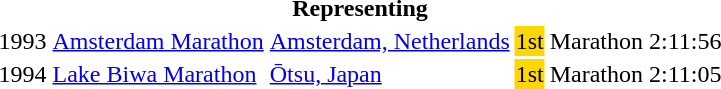<table>
<tr>
<th colspan="6">Representing </th>
</tr>
<tr>
<td>1993</td>
<td><a href='#'>Amsterdam Marathon</a></td>
<td><a href='#'>Amsterdam, Netherlands</a></td>
<td bgcolor="gold">1st</td>
<td>Marathon</td>
<td>2:11:56</td>
</tr>
<tr>
<td>1994</td>
<td><a href='#'>Lake Biwa Marathon</a></td>
<td><a href='#'>Ōtsu, Japan</a></td>
<td bgcolor="gold">1st</td>
<td>Marathon</td>
<td>2:11:05</td>
</tr>
</table>
